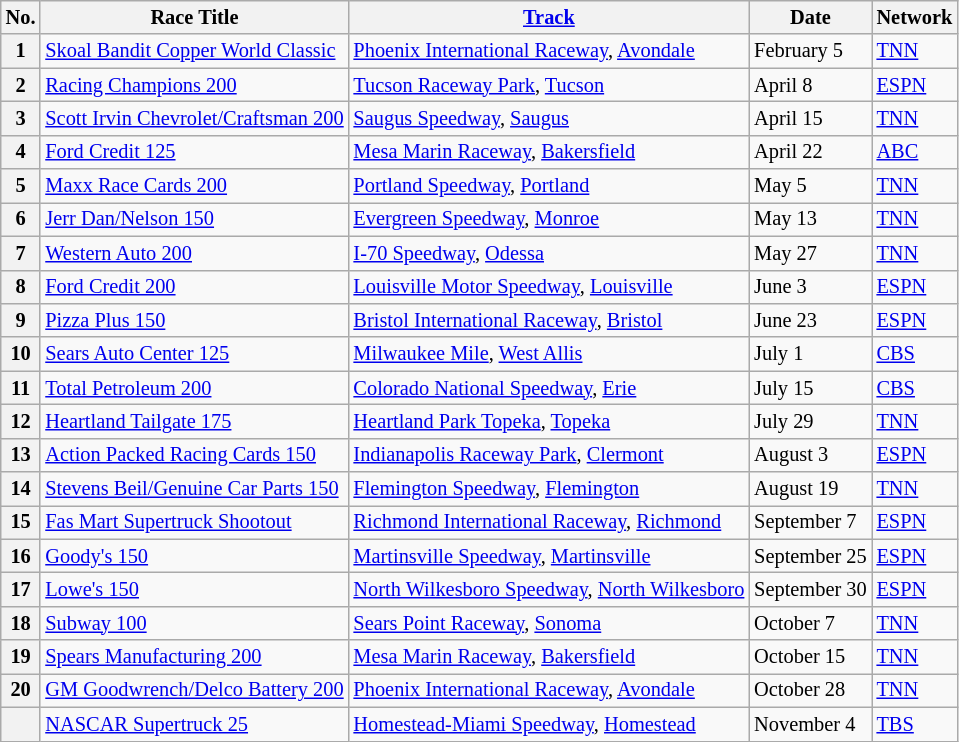<table class="wikitable" style="font-size:85%;">
<tr>
<th>No.</th>
<th>Race Title</th>
<th><a href='#'>Track</a></th>
<th>Date</th>
<th>Network</th>
</tr>
<tr>
<th>1</th>
<td><a href='#'>Skoal Bandit Copper World Classic</a></td>
<td><a href='#'>Phoenix International Raceway</a>, <a href='#'>Avondale</a></td>
<td>February 5</td>
<td><a href='#'>TNN</a></td>
</tr>
<tr>
<th>2</th>
<td><a href='#'>Racing Champions 200</a></td>
<td><a href='#'>Tucson Raceway Park</a>, <a href='#'>Tucson</a></td>
<td>April 8</td>
<td><a href='#'>ESPN</a></td>
</tr>
<tr>
<th>3</th>
<td><a href='#'>Scott Irvin Chevrolet/Craftsman 200</a></td>
<td><a href='#'>Saugus Speedway</a>, <a href='#'>Saugus</a></td>
<td>April 15</td>
<td><a href='#'>TNN</a></td>
</tr>
<tr>
<th>4</th>
<td><a href='#'>Ford Credit 125</a></td>
<td><a href='#'>Mesa Marin Raceway</a>, <a href='#'>Bakersfield</a></td>
<td>April 22</td>
<td><a href='#'>ABC</a></td>
</tr>
<tr>
<th>5</th>
<td><a href='#'>Maxx Race Cards 200</a></td>
<td><a href='#'>Portland Speedway</a>, <a href='#'>Portland</a></td>
<td>May 5</td>
<td><a href='#'>TNN</a></td>
</tr>
<tr>
<th>6</th>
<td><a href='#'>Jerr Dan/Nelson 150</a></td>
<td><a href='#'>Evergreen Speedway</a>, <a href='#'>Monroe</a></td>
<td>May 13</td>
<td><a href='#'>TNN</a></td>
</tr>
<tr>
<th>7</th>
<td><a href='#'>Western Auto 200</a></td>
<td><a href='#'>I-70 Speedway</a>, <a href='#'>Odessa</a></td>
<td>May 27</td>
<td><a href='#'>TNN</a></td>
</tr>
<tr>
<th>8</th>
<td><a href='#'>Ford Credit 200</a></td>
<td><a href='#'>Louisville Motor Speedway</a>, <a href='#'>Louisville</a></td>
<td>June 3</td>
<td><a href='#'>ESPN</a></td>
</tr>
<tr>
<th>9</th>
<td><a href='#'>Pizza Plus 150</a></td>
<td><a href='#'>Bristol International Raceway</a>, <a href='#'>Bristol</a></td>
<td>June 23</td>
<td><a href='#'>ESPN</a></td>
</tr>
<tr>
<th>10</th>
<td><a href='#'>Sears Auto Center 125</a></td>
<td><a href='#'>Milwaukee Mile</a>, <a href='#'>West Allis</a></td>
<td>July 1</td>
<td><a href='#'>CBS</a></td>
</tr>
<tr>
<th>11</th>
<td><a href='#'>Total Petroleum 200</a></td>
<td><a href='#'>Colorado National Speedway</a>, <a href='#'>Erie</a></td>
<td>July 15</td>
<td><a href='#'>CBS</a></td>
</tr>
<tr>
<th>12</th>
<td><a href='#'>Heartland Tailgate 175</a></td>
<td><a href='#'>Heartland Park Topeka</a>, <a href='#'>Topeka</a></td>
<td>July 29</td>
<td><a href='#'>TNN</a></td>
</tr>
<tr>
<th>13</th>
<td><a href='#'>Action Packed Racing Cards 150</a></td>
<td><a href='#'>Indianapolis Raceway Park</a>, <a href='#'>Clermont</a></td>
<td>August 3</td>
<td><a href='#'>ESPN</a></td>
</tr>
<tr>
<th>14</th>
<td><a href='#'>Stevens Beil/Genuine Car Parts 150</a></td>
<td><a href='#'>Flemington Speedway</a>, <a href='#'>Flemington</a></td>
<td>August 19</td>
<td><a href='#'>TNN</a></td>
</tr>
<tr>
<th>15</th>
<td><a href='#'>Fas Mart Supertruck Shootout</a></td>
<td><a href='#'>Richmond International Raceway</a>, <a href='#'>Richmond</a></td>
<td>September 7</td>
<td><a href='#'>ESPN</a></td>
</tr>
<tr>
<th>16</th>
<td><a href='#'>Goody's 150</a></td>
<td><a href='#'>Martinsville Speedway</a>, <a href='#'>Martinsville</a></td>
<td>September 25</td>
<td><a href='#'>ESPN</a></td>
</tr>
<tr>
<th>17</th>
<td><a href='#'>Lowe's 150</a></td>
<td><a href='#'>North Wilkesboro Speedway</a>, <a href='#'>North Wilkesboro</a></td>
<td>September 30</td>
<td><a href='#'>ESPN</a></td>
</tr>
<tr>
<th>18</th>
<td><a href='#'>Subway 100</a></td>
<td><a href='#'>Sears Point Raceway</a>, <a href='#'>Sonoma</a></td>
<td>October 7</td>
<td><a href='#'>TNN</a></td>
</tr>
<tr>
<th>19</th>
<td><a href='#'>Spears Manufacturing 200</a></td>
<td><a href='#'>Mesa Marin Raceway</a>, <a href='#'>Bakersfield</a></td>
<td>October 15</td>
<td><a href='#'>TNN</a></td>
</tr>
<tr>
<th>20</th>
<td><a href='#'>GM Goodwrench/Delco Battery 200</a></td>
<td><a href='#'>Phoenix International Raceway</a>, <a href='#'>Avondale</a></td>
<td>October 28</td>
<td><a href='#'>TNN</a></td>
</tr>
<tr>
<th></th>
<td><a href='#'>NASCAR Supertruck 25</a></td>
<td><a href='#'>Homestead-Miami Speedway</a>, <a href='#'>Homestead</a></td>
<td>November 4</td>
<td><a href='#'>TBS</a></td>
</tr>
</table>
